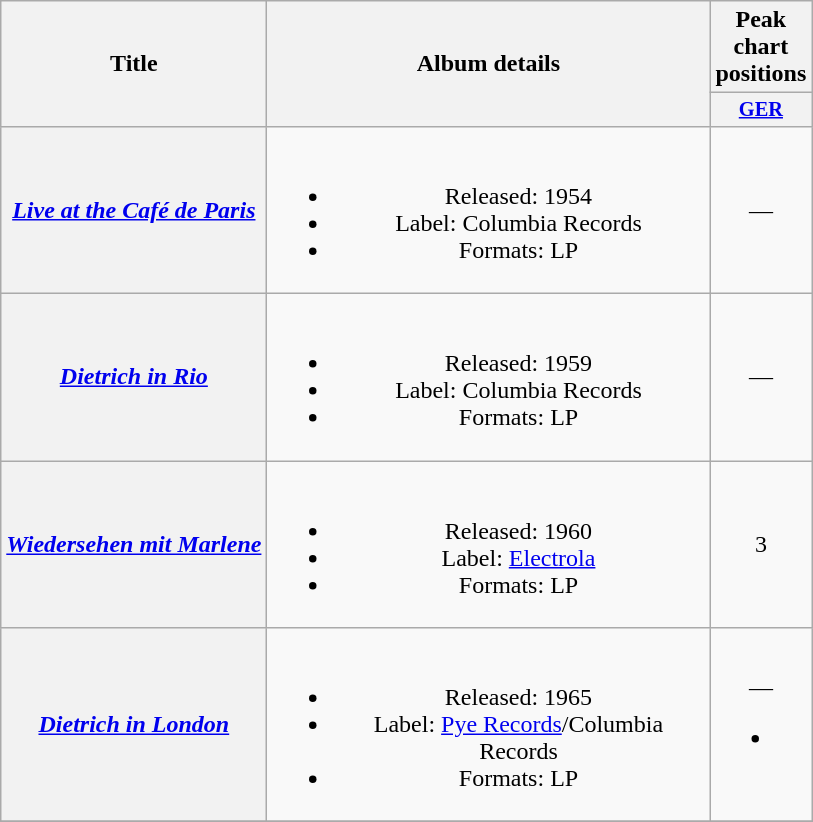<table class="wikitable plainrowheaders" style="text-align:center;">
<tr>
<th rowspan="2">Title</th>
<th scope="col" rowspan="2" style="width:18em;">Album details</th>
<th scope="col" colspan="1">Peak chart positions</th>
</tr>
<tr>
<th style="width:3em;font-size:85%"><a href='#'>GER</a><br></th>
</tr>
<tr>
<th scope="row"><em><a href='#'>Live at the Café de Paris</a></em></th>
<td><br><ul><li>Released: 1954</li><li>Label: Columbia Records</li><li>Formats: LP</li></ul></td>
<td>—</td>
</tr>
<tr>
<th scope="row"><em><a href='#'>Dietrich in Rio</a></em></th>
<td><br><ul><li>Released: 1959</li><li>Label: Columbia Records</li><li>Formats: LP</li></ul></td>
<td>—</td>
</tr>
<tr>
<th scope="row"><em><a href='#'>Wiedersehen mit Marlene</a></em></th>
<td><br><ul><li>Released: 1960</li><li>Label: <a href='#'>Electrola</a></li><li>Formats: LP</li></ul></td>
<td>3</td>
</tr>
<tr>
<th scope="row"><em><a href='#'>Dietrich in London</a></em></th>
<td><br><ul><li>Released: 1965</li><li>Label: <a href='#'>Pye Records</a>/Columbia Records</li><li>Formats: LP</li></ul></td>
<td>—<br><ul><li></li></ul></td>
</tr>
<tr>
</tr>
</table>
